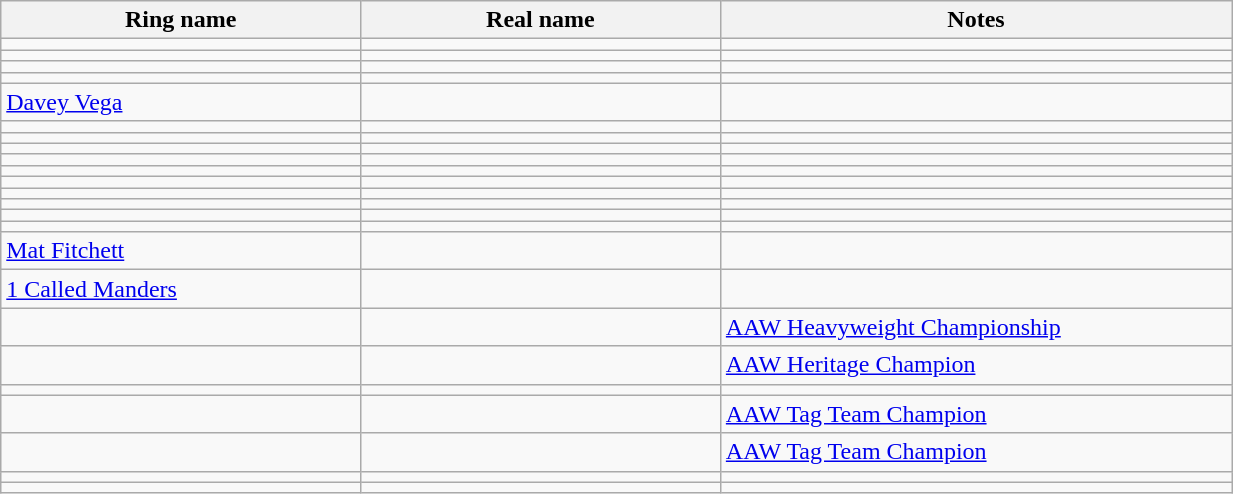<table class="wikitable sortable" style="width:65%;">
<tr>
<th width=19%>Ring name</th>
<th width=19%>Real name</th>
<th width=27%>Notes</th>
</tr>
<tr>
<td></td>
<td></td>
<td></td>
</tr>
<tr>
<td></td>
<td></td>
<td></td>
</tr>
<tr>
<td></td>
<td></td>
<td></td>
</tr>
<tr>
<td></td>
<td></td>
<td></td>
</tr>
<tr>
<td><a href='#'>Davey Vega</a></td>
<td></td>
<td></td>
</tr>
<tr>
<td></td>
<td></td>
<td></td>
</tr>
<tr>
<td></td>
<td></td>
<td></td>
</tr>
<tr>
<td></td>
<td></td>
<td></td>
</tr>
<tr>
<td></td>
<td></td>
<td></td>
</tr>
<tr>
<td></td>
<td></td>
<td></td>
</tr>
<tr>
<td></td>
<td></td>
<td></td>
</tr>
<tr>
<td></td>
<td></td>
<td></td>
</tr>
<tr>
<td></td>
<td></td>
<td></td>
</tr>
<tr>
<td></td>
<td></td>
<td></td>
</tr>
<tr>
<td></td>
<td></td>
<td></td>
</tr>
<tr>
<td><a href='#'>Mat Fitchett</a></td>
<td></td>
<td></td>
</tr>
<tr>
<td><a href='#'>1 Called Manders</a></td>
<td></td>
<td></td>
</tr>
<tr>
<td></td>
<td></td>
<td><a href='#'>AAW Heavyweight Championship</a></td>
</tr>
<tr>
<td></td>
<td></td>
<td><a href='#'>AAW Heritage Champion</a></td>
</tr>
<tr>
<td></td>
<td></td>
<td></td>
</tr>
<tr>
<td></td>
<td></td>
<td><a href='#'>AAW Tag Team Champion</a></td>
</tr>
<tr>
<td></td>
<td></td>
<td><a href='#'>AAW Tag Team Champion</a></td>
</tr>
<tr>
<td></td>
<td></td>
<td></td>
</tr>
<tr>
<td></td>
<td></td>
<td></td>
</tr>
</table>
